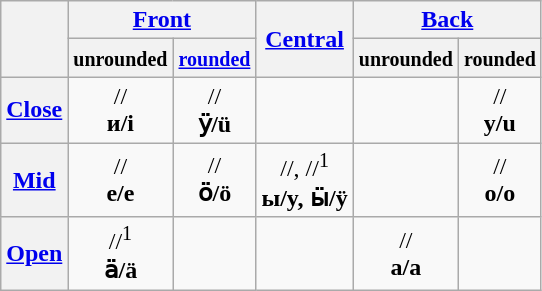<table class="wikitable" style="text-align: center">
<tr>
<th rowspan="2"></th>
<th colspan="2"><a href='#'>Front</a></th>
<th rowspan="2"><a href='#'>Central</a></th>
<th colspan="2"><a href='#'>Back</a></th>
</tr>
<tr>
<th><small>unrounded</small></th>
<th><small><a href='#'>rounded</a></small></th>
<th><small>unrounded</small></th>
<th><small>rounded</small></th>
</tr>
<tr>
<th><a href='#'>Close</a></th>
<td>//<br><strong>и/i</strong></td>
<td>//<br><strong>ӱ/ü</strong></td>
<td></td>
<td></td>
<td>//<br><strong>у/u</strong></td>
</tr>
<tr>
<th><a href='#'>Mid</a></th>
<td>//<br><strong>е/e</strong></td>
<td>//<br><strong>ӧ/ö</strong></td>
<td>//, //<sup>1</sup><br><strong>ы/y, ӹ/ÿ</strong></td>
<td></td>
<td>//<br><strong>о/o</strong></td>
</tr>
<tr>
<th><a href='#'>Open</a></th>
<td>//<sup>1</sup><br><strong>ӓ/ä</strong></td>
<td></td>
<td></td>
<td>//<br><strong>а/a</strong></td>
<td></td>
</tr>
</table>
